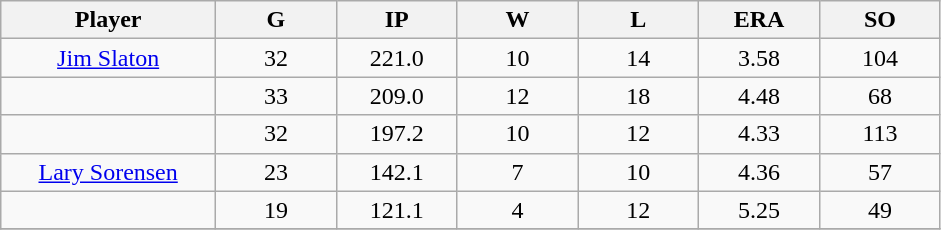<table class="wikitable sortable">
<tr>
<th bgcolor="#DDDDFF" width="16%">Player</th>
<th bgcolor="#DDDDFF" width="9%">G</th>
<th bgcolor="#DDDDFF" width="9%">IP</th>
<th bgcolor="#DDDDFF" width="9%">W</th>
<th bgcolor="#DDDDFF" width="9%">L</th>
<th bgcolor="#DDDDFF" width="9%">ERA</th>
<th bgcolor="#DDDDFF" width="9%">SO</th>
</tr>
<tr align="center">
<td><a href='#'>Jim Slaton</a></td>
<td>32</td>
<td>221.0</td>
<td>10</td>
<td>14</td>
<td>3.58</td>
<td>104</td>
</tr>
<tr align=center>
<td></td>
<td>33</td>
<td>209.0</td>
<td>12</td>
<td>18</td>
<td>4.48</td>
<td>68</td>
</tr>
<tr align="center">
<td></td>
<td>32</td>
<td>197.2</td>
<td>10</td>
<td>12</td>
<td>4.33</td>
<td>113</td>
</tr>
<tr align="center">
<td><a href='#'>Lary Sorensen</a></td>
<td>23</td>
<td>142.1</td>
<td>7</td>
<td>10</td>
<td>4.36</td>
<td>57</td>
</tr>
<tr align=center>
<td></td>
<td>19</td>
<td>121.1</td>
<td>4</td>
<td>12</td>
<td>5.25</td>
<td>49</td>
</tr>
<tr align="center">
</tr>
</table>
